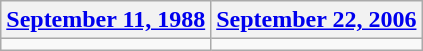<table class=wikitable>
<tr>
<th><a href='#'>September 11, 1988</a></th>
<th><a href='#'>September 22, 2006</a></th>
</tr>
<tr>
<td></td>
<td></td>
</tr>
</table>
